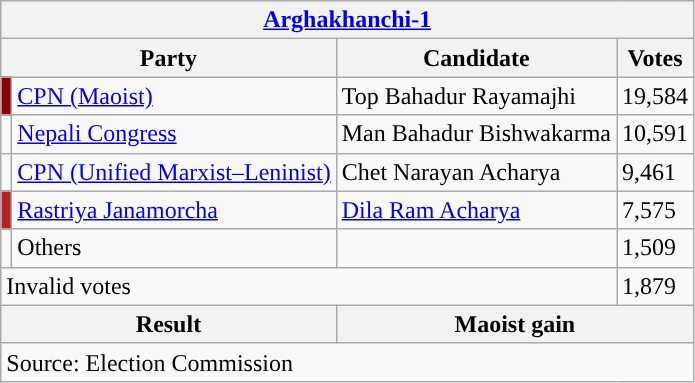<table class="wikitable">
<tr>
<th colspan="4"><a href='#'>Arghakhanchi-1</a></th>
</tr>
<tr>
<th colspan="2">Party</th>
<th>Candidate</th>
<th>Votes</th>
</tr>
<tr>
<td style="background-color:darkred"></td>
<td><a href='#'>CPN (Maoist)</a></td>
<td>Top Bahadur Rayamajhi</td>
<td>19,584</td>
</tr>
<tr>
<td style="background-color:"></td>
<td><a href='#'>Nepali Congress</a></td>
<td>Man Bahadur Bishwakarma</td>
<td>10,591</td>
</tr>
<tr>
<td style="background-color:"></td>
<td><a href='#'>CPN (Unified Marxist–Leninist)</a></td>
<td>Chet Narayan Acharya</td>
<td>9,461</td>
</tr>
<tr>
<td style="background-color:firebrick"></td>
<td><a href='#'>Rastriya Janamorcha</a></td>
<td><a href='#'>Dila Ram Acharya</a></td>
<td>7,575</td>
</tr>
<tr>
<td></td>
<td>Others</td>
<td></td>
<td>1,509</td>
</tr>
<tr>
<td colspan="3">Invalid votes</td>
<td>1,879</td>
</tr>
<tr>
<th colspan="2">Result</th>
<th colspan="2">Maoist gain</th>
</tr>
<tr>
<td colspan="4">Source: Election Commission</td>
</tr>
</table>
